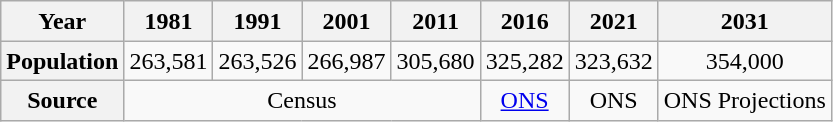<table class="wikitable" style="border:0; text-align:center; line-height:120%;">
<tr>
<th>Year</th>
<th>1981</th>
<th>1991</th>
<th>2001</th>
<th>2011</th>
<th>2016</th>
<th>2021</th>
<th>2031</th>
</tr>
<tr>
<th>Population</th>
<td>263,581</td>
<td>263,526</td>
<td>266,987</td>
<td>305,680</td>
<td>325,282</td>
<td>323,632</td>
<td>354,000</td>
</tr>
<tr>
<th>Source</th>
<td colspan=4>Census</td>
<td><a href='#'>ONS</a></td>
<td>ONS</td>
<td>ONS Projections</td>
</tr>
</table>
